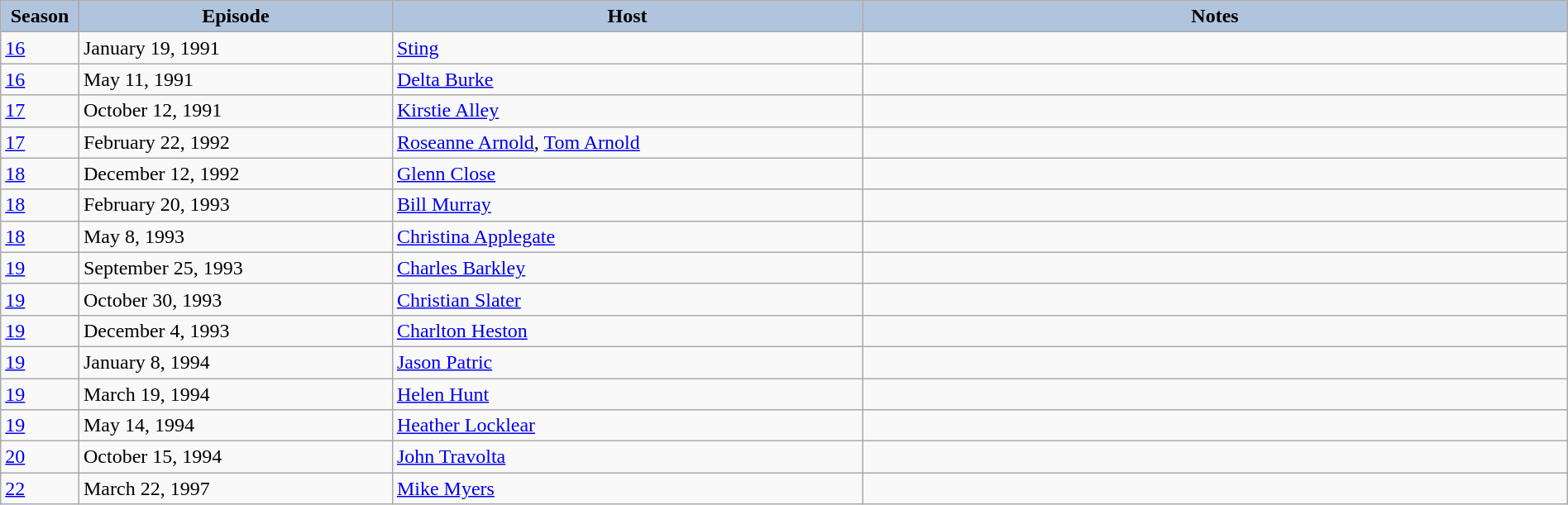<table class="wikitable" style="width:100%;">
<tr>
<th style="background:#B0C4DE;" width="5%">Season</th>
<th style="background:#B0C4DE;" width="20%">Episode</th>
<th style="background:#B0C4DE;" width="30%">Host</th>
<th style="background:#B0C4DE;" width="45%">Notes</th>
</tr>
<tr>
<td><a href='#'>16</a></td>
<td>January 19, 1991</td>
<td><a href='#'>Sting</a></td>
<td></td>
</tr>
<tr>
<td><a href='#'>16</a></td>
<td>May 11, 1991</td>
<td><a href='#'>Delta Burke</a></td>
<td></td>
</tr>
<tr>
<td><a href='#'>17</a></td>
<td>October 12, 1991</td>
<td><a href='#'>Kirstie Alley</a></td>
<td></td>
</tr>
<tr>
<td><a href='#'>17</a></td>
<td>February 22, 1992</td>
<td><a href='#'>Roseanne Arnold</a>, <a href='#'>Tom Arnold</a></td>
<td></td>
</tr>
<tr>
<td><a href='#'>18</a></td>
<td>December 12, 1992</td>
<td><a href='#'>Glenn Close</a></td>
<td></td>
</tr>
<tr>
<td><a href='#'>18</a></td>
<td>February 20, 1993</td>
<td><a href='#'>Bill Murray</a></td>
<td></td>
</tr>
<tr>
<td><a href='#'>18</a></td>
<td>May 8, 1993</td>
<td><a href='#'>Christina Applegate</a></td>
<td></td>
</tr>
<tr>
<td><a href='#'>19</a></td>
<td>September 25, 1993</td>
<td><a href='#'>Charles Barkley</a></td>
<td></td>
</tr>
<tr>
<td><a href='#'>19</a></td>
<td>October 30, 1993</td>
<td><a href='#'>Christian Slater</a></td>
<td></td>
</tr>
<tr>
<td><a href='#'>19</a></td>
<td>December 4, 1993</td>
<td><a href='#'>Charlton Heston</a></td>
<td></td>
</tr>
<tr>
<td><a href='#'>19</a></td>
<td>January 8, 1994</td>
<td><a href='#'>Jason Patric</a></td>
<td></td>
</tr>
<tr>
<td><a href='#'>19</a></td>
<td>March 19, 1994</td>
<td><a href='#'>Helen Hunt</a></td>
<td></td>
</tr>
<tr>
<td><a href='#'>19</a></td>
<td>May 14, 1994</td>
<td><a href='#'>Heather Locklear</a></td>
<td></td>
</tr>
<tr>
<td><a href='#'>20</a></td>
<td>October 15, 1994</td>
<td><a href='#'>John Travolta</a></td>
<td></td>
</tr>
<tr>
<td><a href='#'>22</a></td>
<td>March 22, 1997</td>
<td><a href='#'>Mike Myers</a></td>
<td></td>
</tr>
</table>
